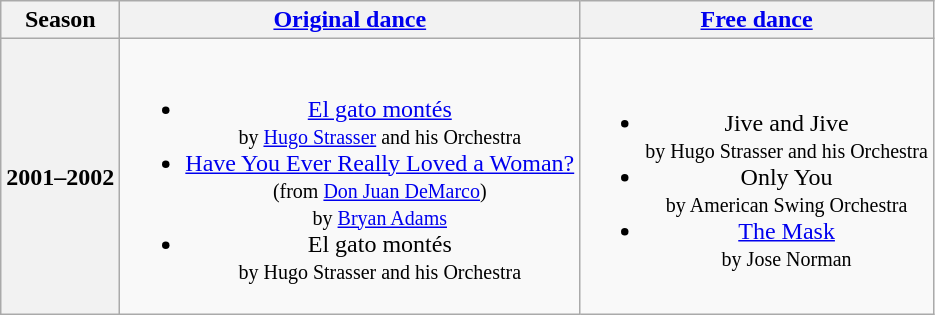<table class="wikitable" style="text-align:center">
<tr>
<th>Season</th>
<th><a href='#'>Original dance</a></th>
<th><a href='#'>Free dance</a></th>
</tr>
<tr>
<th>2001–2002 <br> </th>
<td><br><ul><li><a href='#'>El gato montés</a> <br><small> by <a href='#'>Hugo Strasser</a> and his Orchestra </small></li><li><a href='#'>Have You Ever Really Loved a Woman?</a> <br><small> (from <a href='#'>Don Juan DeMarco</a>) <br> by <a href='#'>Bryan Adams</a> </small></li><li>El gato montés <br><small> by Hugo Strasser and his Orchestra </small></li></ul></td>
<td><br><ul><li>Jive and Jive <br><small> by Hugo Strasser and his Orchestra </small></li><li>Only You <br><small> by American Swing Orchestra </small></li><li><a href='#'>The Mask</a> <br><small> by Jose Norman </small></li></ul></td>
</tr>
</table>
